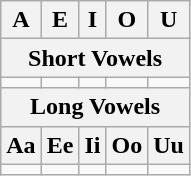<table class="wikitable" style="text-align:center;">
<tr>
<th>A</th>
<th>E</th>
<th>I</th>
<th>O</th>
<th>U</th>
</tr>
<tr>
<th colspan="5">Short Vowels</th>
</tr>
<tr dir="rtl">
<td><span></span></td>
<td><span></span></td>
<td><span></span></td>
<td><span></span></td>
<td><span></span></td>
</tr>
<tr>
<th colspan="5">Long Vowels</th>
</tr>
<tr>
<th>Aa</th>
<th>Ee</th>
<th>Ii</th>
<th>Oo</th>
<th>Uu</th>
</tr>
<tr dir="rtl">
<td><span></span></td>
<td><span></span></td>
<td><span></span></td>
<td><span></span></td>
<td><span></span></td>
</tr>
</table>
